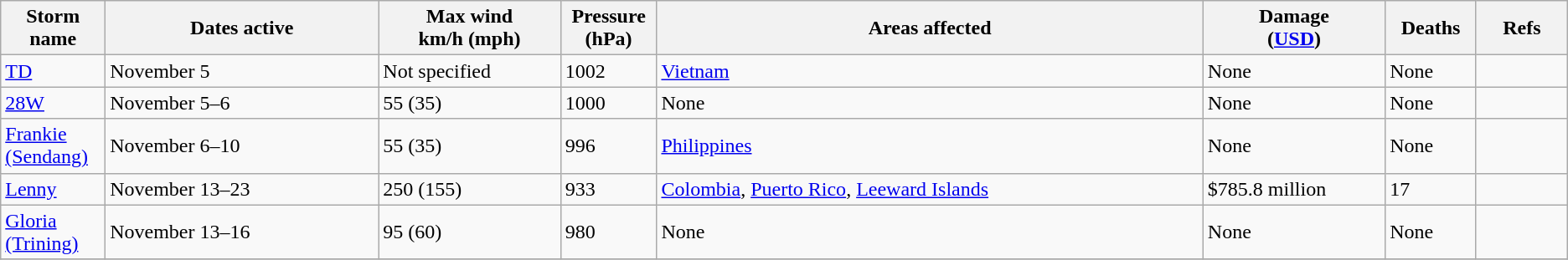<table class="wikitable sortable">
<tr>
<th width="5%">Storm name</th>
<th width="15%">Dates active</th>
<th width="10%">Max wind<br>km/h (mph)</th>
<th width="5%">Pressure<br>(hPa)</th>
<th width="30%">Areas affected</th>
<th width="10%">Damage<br>(<a href='#'>USD</a>)</th>
<th width="5%">Deaths</th>
<th width="5%">Refs</th>
</tr>
<tr>
<td><a href='#'>TD</a></td>
<td>November 5</td>
<td>Not specified</td>
<td>1002</td>
<td><a href='#'>Vietnam</a></td>
<td>None</td>
<td>None</td>
<td></td>
</tr>
<tr>
<td><a href='#'>28W</a></td>
<td>November 5–6</td>
<td>55 (35)</td>
<td>1000</td>
<td>None</td>
<td>None</td>
<td>None</td>
<td></td>
</tr>
<tr>
<td><a href='#'>Frankie (Sendang)</a></td>
<td>November 6–10</td>
<td>55 (35)</td>
<td>996</td>
<td><a href='#'>Philippines</a></td>
<td>None</td>
<td>None</td>
<td></td>
</tr>
<tr>
<td><a href='#'>Lenny</a></td>
<td>November 13–23</td>
<td>250 (155)</td>
<td>933</td>
<td><a href='#'>Colombia</a>, <a href='#'>Puerto Rico</a>, <a href='#'>Leeward Islands</a></td>
<td>$785.8 million</td>
<td>17</td>
<td></td>
</tr>
<tr>
<td><a href='#'>Gloria (Trining)</a></td>
<td>November 13–16</td>
<td>95 (60)</td>
<td>980</td>
<td>None</td>
<td>None</td>
<td>None</td>
<td></td>
</tr>
<tr>
</tr>
</table>
